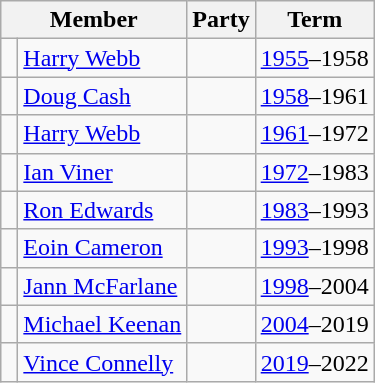<table class="wikitable">
<tr>
<th colspan="2">Member</th>
<th>Party</th>
<th>Term</th>
</tr>
<tr>
<td> </td>
<td><a href='#'>Harry Webb</a></td>
<td></td>
<td><a href='#'>1955</a>–1958</td>
</tr>
<tr>
<td> </td>
<td><a href='#'>Doug Cash</a></td>
<td></td>
<td><a href='#'>1958</a>–1961</td>
</tr>
<tr>
<td> </td>
<td><a href='#'>Harry Webb</a></td>
<td></td>
<td><a href='#'>1961</a>–1972</td>
</tr>
<tr>
<td> </td>
<td><a href='#'>Ian Viner</a></td>
<td></td>
<td><a href='#'>1972</a>–1983</td>
</tr>
<tr>
<td> </td>
<td><a href='#'>Ron Edwards</a></td>
<td></td>
<td><a href='#'>1983</a>–1993</td>
</tr>
<tr>
<td> </td>
<td><a href='#'>Eoin Cameron</a></td>
<td></td>
<td><a href='#'>1993</a>–1998</td>
</tr>
<tr>
<td> </td>
<td><a href='#'>Jann McFarlane</a></td>
<td></td>
<td><a href='#'>1998</a>–2004</td>
</tr>
<tr>
<td> </td>
<td><a href='#'>Michael Keenan</a></td>
<td></td>
<td><a href='#'>2004</a>–2019</td>
</tr>
<tr>
<td> </td>
<td><a href='#'>Vince Connelly</a></td>
<td></td>
<td><a href='#'>2019</a>–2022</td>
</tr>
</table>
